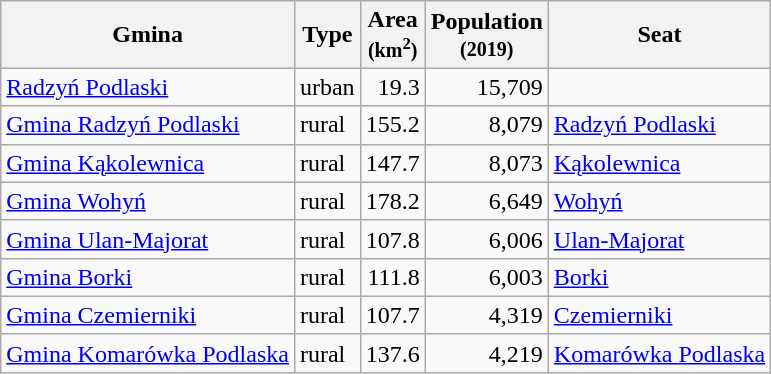<table class="wikitable">
<tr>
<th>Gmina</th>
<th>Type</th>
<th>Area<br><small>(km<sup>2</sup>)</small></th>
<th>Population<br><small>(2019)</small></th>
<th>Seat</th>
</tr>
<tr>
<td><a href='#'>Radzyń Podlaski</a></td>
<td>urban</td>
<td style="text-align:right;">19.3</td>
<td style="text-align:right;">15,709</td>
<td> </td>
</tr>
<tr>
<td><a href='#'>Gmina Radzyń Podlaski</a></td>
<td>rural</td>
<td style="text-align:right;">155.2</td>
<td style="text-align:right;">8,079</td>
<td><a href='#'>Radzyń Podlaski</a></td>
</tr>
<tr>
<td><a href='#'>Gmina Kąkolewnica</a></td>
<td>rural</td>
<td style="text-align:right;">147.7</td>
<td style="text-align:right;">8,073</td>
<td><a href='#'>Kąkolewnica</a></td>
</tr>
<tr>
<td><a href='#'>Gmina Wohyń</a></td>
<td>rural</td>
<td style="text-align:right;">178.2</td>
<td style="text-align:right;">6,649</td>
<td><a href='#'>Wohyń</a></td>
</tr>
<tr>
<td><a href='#'>Gmina Ulan-Majorat</a></td>
<td>rural</td>
<td style="text-align:right;">107.8</td>
<td style="text-align:right;">6,006</td>
<td><a href='#'>Ulan-Majorat</a></td>
</tr>
<tr>
<td><a href='#'>Gmina Borki</a></td>
<td>rural</td>
<td style="text-align:right;">111.8</td>
<td style="text-align:right;">6,003</td>
<td><a href='#'>Borki</a></td>
</tr>
<tr>
<td><a href='#'>Gmina Czemierniki</a></td>
<td>rural</td>
<td style="text-align:right;">107.7</td>
<td style="text-align:right;">4,319</td>
<td><a href='#'>Czemierniki</a></td>
</tr>
<tr>
<td><a href='#'>Gmina Komarówka Podlaska</a></td>
<td>rural</td>
<td style="text-align:right;">137.6</td>
<td style="text-align:right;">4,219</td>
<td><a href='#'>Komarówka Podlaska</a></td>
</tr>
</table>
